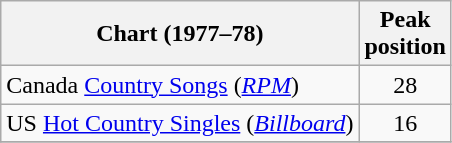<table class="wikitable sortable">
<tr>
<th align="left">Chart (1977–78)</th>
<th align="center">Peak<br>position</th>
</tr>
<tr>
<td align="left">Canada <a href='#'>Country Songs</a> (<em><a href='#'>RPM</a></em>)</td>
<td align="center">28</td>
</tr>
<tr>
<td align="left">US <a href='#'>Hot Country Singles</a> (<em><a href='#'>Billboard</a></em>)</td>
<td align="center">16</td>
</tr>
<tr>
</tr>
</table>
